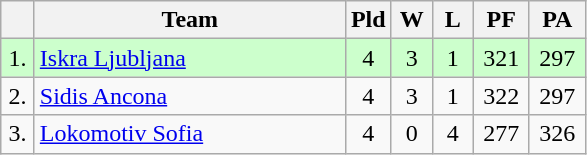<table class=wikitable style="text-align:center">
<tr>
<th width=15></th>
<th width=200>Team</th>
<th width=20>Pld</th>
<th width=20>W</th>
<th width=20>L</th>
<th width=30>PF</th>
<th width=30>PA</th>
</tr>
<tr style="background: #ccffcc;">
<td>1.</td>
<td align=left> <a href='#'>Iskra Ljubljana</a></td>
<td>4</td>
<td>3</td>
<td>1</td>
<td>321</td>
<td>297</td>
</tr>
<tr>
<td>2.</td>
<td align=left> <a href='#'>Sidis Ancona</a></td>
<td>4</td>
<td>3</td>
<td>1</td>
<td>322</td>
<td>297</td>
</tr>
<tr>
<td>3.</td>
<td align=left> <a href='#'>Lokomotiv Sofia</a></td>
<td>4</td>
<td>0</td>
<td>4</td>
<td>277</td>
<td>326</td>
</tr>
</table>
